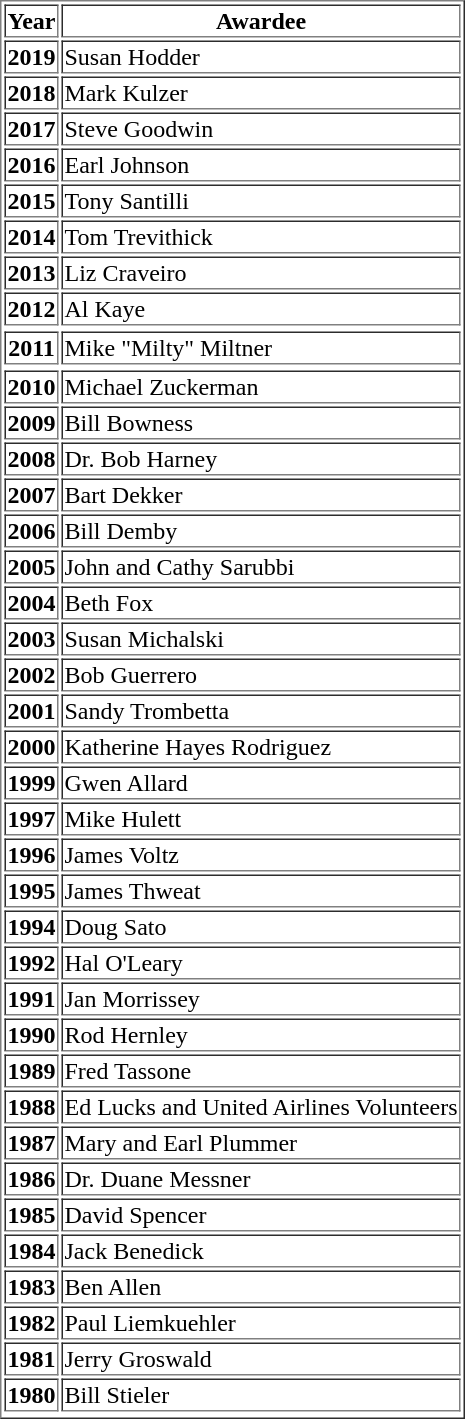<table border="1">
<tr>
<th scope="col">Year</th>
<th scope="col">Awardee</th>
</tr>
<tr>
<th>2019</th>
<td>Susan Hodder</td>
</tr>
<tr>
<th>2018</th>
<td>Mark Kulzer</td>
</tr>
<tr>
<th>2017</th>
<td>Steve Goodwin</td>
</tr>
<tr>
<th scope="row">2016</th>
<td>Earl Johnson</td>
</tr>
<tr>
<th scope="row">2015</th>
<td>Tony Santilli</td>
</tr>
<tr>
<th scope="row">2014</th>
<td>Tom Trevithick</td>
</tr>
<tr>
<th scope="row">2013</th>
<td>Liz Craveiro</td>
</tr>
<tr>
<th scope="row">2012</th>
<td>Al Kaye</td>
</tr>
<tr>
</tr>
<tr>
<th scope="row">2011</th>
<td>Mike "Milty" Miltner</td>
</tr>
<tr>
</tr>
<tr>
<th scope="row">2010</th>
<td>Michael Zuckerman</td>
</tr>
<tr>
<th scope="row">2009</th>
<td>Bill Bowness</td>
</tr>
<tr>
<th scope="row">2008</th>
<td>Dr. Bob Harney</td>
</tr>
<tr>
<th scope="row">2007</th>
<td>Bart Dekker</td>
</tr>
<tr>
<th scope="row">2006</th>
<td>Bill Demby</td>
</tr>
<tr>
<th scope="row">2005</th>
<td>John and Cathy Sarubbi</td>
</tr>
<tr>
<th scope="row">2004</th>
<td>Beth Fox</td>
</tr>
<tr>
<th scope="row">2003</th>
<td>Susan Michalski</td>
</tr>
<tr>
<th scope="row">2002</th>
<td>Bob Guerrero</td>
</tr>
<tr>
<th scope="row">2001</th>
<td>Sandy Trombetta</td>
</tr>
<tr>
<th scope="row">2000</th>
<td>Katherine Hayes Rodriguez</td>
</tr>
<tr>
<th scope="row">1999</th>
<td>Gwen Allard</td>
</tr>
<tr>
<th scope="row">1997</th>
<td>Mike Hulett</td>
</tr>
<tr>
<th scope="row">1996</th>
<td>James Voltz</td>
</tr>
<tr>
<th scope="row">1995</th>
<td>James Thweat</td>
</tr>
<tr>
<th scope="row">1994</th>
<td>Doug Sato</td>
</tr>
<tr>
<th scope="row">1992</th>
<td>Hal O'Leary</td>
</tr>
<tr>
<th scope="row">1991</th>
<td>Jan Morrissey</td>
</tr>
<tr>
<th scope="row">1990</th>
<td>Rod Hernley</td>
</tr>
<tr>
<th scope="row">1989</th>
<td>Fred Tassone</td>
</tr>
<tr>
<th scope="row">1988</th>
<td>Ed Lucks and United Airlines Volunteers</td>
</tr>
<tr>
<th scope="row">1987</th>
<td>Mary and Earl Plummer</td>
</tr>
<tr>
<th scope="row">1986</th>
<td>Dr. Duane Messner</td>
</tr>
<tr>
<th scope="row">1985</th>
<td>David Spencer</td>
</tr>
<tr>
<th scope="row">1984</th>
<td>Jack Benedick</td>
</tr>
<tr>
<th scope="row">1983</th>
<td>Ben Allen</td>
</tr>
<tr>
<th scope="row">1982</th>
<td>Paul Liemkuehler</td>
</tr>
<tr>
<th scope="row">1981</th>
<td>Jerry Groswald</td>
</tr>
<tr>
<th scope="row">1980</th>
<td>Bill Stieler</td>
</tr>
<tr>
</tr>
</table>
